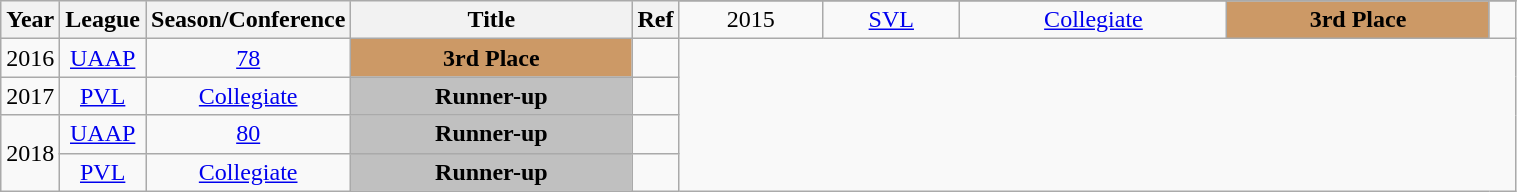<table class="wikitable sortable" style="text-align:center" width="80%">
<tr>
<th style="width:5px;" rowspan="2">Year</th>
<th style="width:5px;" rowspan="2">League</th>
<th style="width:100px;" rowspan="2">Season/Conference</th>
<th style="width:180px;" rowspan="2">Title</th>
<th style="width:5px;" rowspan="2">Ref</th>
</tr>
<tr>
<td>2015</td>
<td><a href='#'>SVL</a></td>
<td><a href='#'>Collegiate</a></td>
<td style="background:#c96;"><strong>3rd Place</strong></td>
<td></td>
</tr>
<tr>
<td>2016</td>
<td><a href='#'>UAAP</a></td>
<td><a href='#'>78</a></td>
<td style="background:#c96;"><strong>3rd Place</strong></td>
<td></td>
</tr>
<tr>
<td>2017</td>
<td><a href='#'>PVL</a></td>
<td><a href='#'>Collegiate</a></td>
<td style="background:silver;"><strong>Runner-up</strong></td>
<td></td>
</tr>
<tr>
<td rowspan=2>2018</td>
<td><a href='#'>UAAP</a></td>
<td><a href='#'>80</a></td>
<td style="background:silver;"><strong>Runner-up</strong></td>
<td></td>
</tr>
<tr align=center>
<td><a href='#'>PVL</a></td>
<td><a href='#'>Collegiate</a></td>
<td style="background:silver;"><strong>Runner-up</strong></td>
<td></td>
</tr>
</table>
